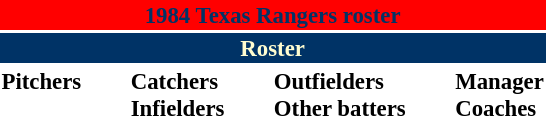<table class="toccolours" style="font-size: 95%;">
<tr>
<th colspan="10" style="background:red; color:#036; text-align:center;">1984 Texas Rangers roster</th>
</tr>
<tr>
<td colspan="10" style="background:#036; color:#fffdd0; text-align:center;"><strong>Roster</strong></td>
</tr>
<tr>
<td valign="top"><strong>Pitchers</strong><br>












</td>
<td style="width:25px;"></td>
<td valign="top"><strong>Catchers</strong><br>


<strong>Infielders</strong>









</td>
<td style="width:25px;"></td>
<td valign="top"><strong>Outfielders</strong><br>





<strong>Other batters</strong>

</td>
<td style="width:25px;"></td>
<td valign="top"><strong>Manager</strong><br>
<strong>Coaches</strong>




</td>
</tr>
</table>
